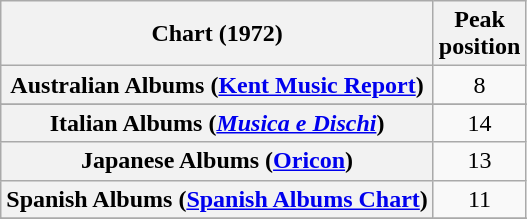<table class="wikitable sortable plainrowheaders">
<tr>
<th scope="col">Chart (1972)</th>
<th scope="col">Peak<br>position</th>
</tr>
<tr>
<th scope="row">Australian Albums (<a href='#'>Kent Music Report</a>)</th>
<td align="center">8</td>
</tr>
<tr>
</tr>
<tr>
<th scope="row">Italian Albums (<em><a href='#'>Musica e Dischi</a></em>)</th>
<td align="center">14</td>
</tr>
<tr>
<th scope="row">Japanese Albums (<a href='#'>Oricon</a>)</th>
<td align="center">13</td>
</tr>
<tr>
<th scope="row">Spanish Albums (<a href='#'>Spanish Albums Chart</a>)</th>
<td align="center">11</td>
</tr>
<tr>
</tr>
<tr>
</tr>
</table>
